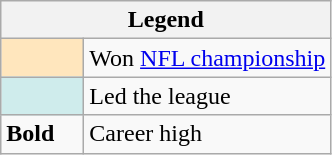<table class="wikitable mw-collapsible">
<tr>
<th colspan="2">Legend</th>
</tr>
<tr>
<td style="background:#ffe6bd; width:3em;"></td>
<td>Won <a href='#'>NFL championship</a></td>
</tr>
<tr>
<td style="background:#cfecec; width:3em;"></td>
<td>Led the league</td>
</tr>
<tr>
<td><strong>Bold</strong></td>
<td>Career high</td>
</tr>
</table>
